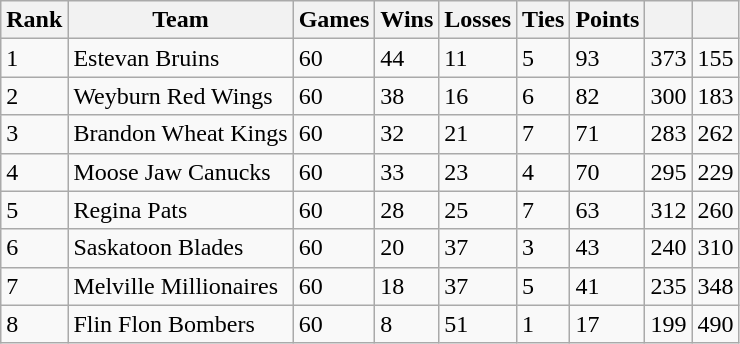<table class="wikitable">
<tr>
<th>Rank</th>
<th>Team</th>
<th>Games</th>
<th>Wins</th>
<th>Losses</th>
<th>Ties</th>
<th>Points</th>
<th></th>
<th></th>
</tr>
<tr>
<td>1</td>
<td>Estevan Bruins</td>
<td>60</td>
<td>44</td>
<td>11</td>
<td>5</td>
<td>93</td>
<td>373</td>
<td>155</td>
</tr>
<tr>
<td>2</td>
<td>Weyburn Red Wings</td>
<td>60</td>
<td>38</td>
<td>16</td>
<td>6</td>
<td>82</td>
<td>300</td>
<td>183</td>
</tr>
<tr>
<td>3</td>
<td>Brandon Wheat Kings</td>
<td>60</td>
<td>32</td>
<td>21</td>
<td>7</td>
<td>71</td>
<td>283</td>
<td>262</td>
</tr>
<tr>
<td>4</td>
<td>Moose Jaw Canucks</td>
<td>60</td>
<td>33</td>
<td>23</td>
<td>4</td>
<td>70</td>
<td>295</td>
<td>229</td>
</tr>
<tr>
<td>5</td>
<td>Regina Pats</td>
<td>60</td>
<td>28</td>
<td>25</td>
<td>7</td>
<td>63</td>
<td>312</td>
<td>260</td>
</tr>
<tr>
<td>6</td>
<td>Saskatoon Blades</td>
<td>60</td>
<td>20</td>
<td>37</td>
<td>3</td>
<td>43</td>
<td>240</td>
<td>310</td>
</tr>
<tr>
<td>7</td>
<td>Melville Millionaires</td>
<td>60</td>
<td>18</td>
<td>37</td>
<td>5</td>
<td>41</td>
<td>235</td>
<td>348</td>
</tr>
<tr>
<td>8</td>
<td>Flin Flon Bombers</td>
<td>60</td>
<td>8</td>
<td>51</td>
<td>1</td>
<td>17</td>
<td>199</td>
<td>490</td>
</tr>
</table>
